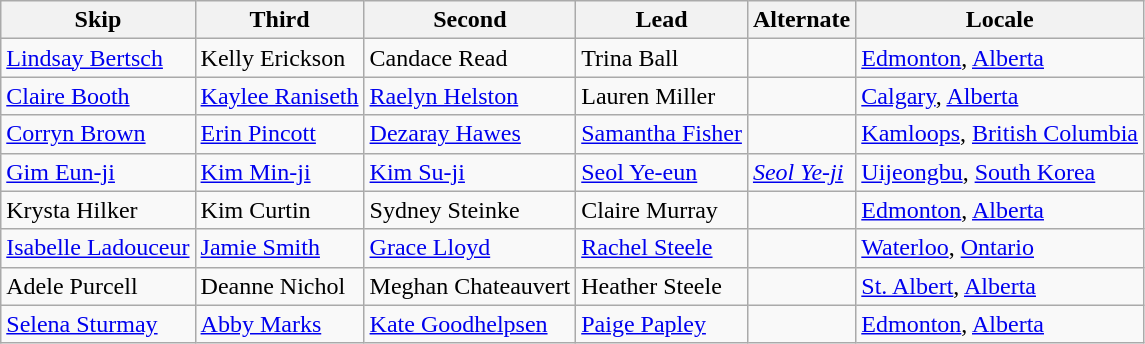<table class=wikitable>
<tr>
<th scope="col">Skip</th>
<th scope="col">Third</th>
<th scope="col">Second</th>
<th scope="col">Lead</th>
<th scope="col">Alternate</th>
<th scope="col">Locale</th>
</tr>
<tr>
<td><a href='#'>Lindsay Bertsch</a></td>
<td>Kelly Erickson</td>
<td>Candace Read</td>
<td>Trina Ball</td>
<td></td>
<td> <a href='#'>Edmonton</a>, <a href='#'>Alberta</a></td>
</tr>
<tr>
<td><a href='#'>Claire Booth</a></td>
<td><a href='#'>Kaylee Raniseth</a></td>
<td><a href='#'>Raelyn Helston</a></td>
<td>Lauren Miller</td>
<td></td>
<td> <a href='#'>Calgary</a>, <a href='#'>Alberta</a></td>
</tr>
<tr>
<td><a href='#'>Corryn Brown</a></td>
<td><a href='#'>Erin Pincott</a></td>
<td><a href='#'>Dezaray Hawes</a></td>
<td><a href='#'>Samantha Fisher</a></td>
<td></td>
<td> <a href='#'>Kamloops</a>, <a href='#'>British Columbia</a></td>
</tr>
<tr>
<td><a href='#'>Gim Eun-ji</a></td>
<td><a href='#'>Kim Min-ji</a></td>
<td><a href='#'>Kim Su-ji</a></td>
<td><a href='#'>Seol Ye-eun</a></td>
<td><em><a href='#'>Seol Ye-ji</a></em></td>
<td> <a href='#'>Uijeongbu</a>, <a href='#'>South Korea</a></td>
</tr>
<tr>
<td>Krysta Hilker</td>
<td>Kim Curtin</td>
<td>Sydney Steinke</td>
<td>Claire Murray</td>
<td></td>
<td> <a href='#'>Edmonton</a>, <a href='#'>Alberta</a></td>
</tr>
<tr>
<td><a href='#'>Isabelle Ladouceur</a></td>
<td><a href='#'>Jamie Smith</a></td>
<td><a href='#'>Grace Lloyd</a></td>
<td><a href='#'>Rachel Steele</a></td>
<td></td>
<td> <a href='#'>Waterloo</a>, <a href='#'>Ontario</a></td>
</tr>
<tr>
<td>Adele Purcell</td>
<td>Deanne Nichol</td>
<td>Meghan Chateauvert</td>
<td>Heather Steele</td>
<td></td>
<td> <a href='#'>St. Albert</a>, <a href='#'>Alberta</a></td>
</tr>
<tr>
<td><a href='#'>Selena Sturmay</a></td>
<td><a href='#'>Abby Marks</a></td>
<td><a href='#'>Kate Goodhelpsen</a></td>
<td><a href='#'>Paige Papley</a></td>
<td></td>
<td> <a href='#'>Edmonton</a>, <a href='#'>Alberta</a></td>
</tr>
</table>
